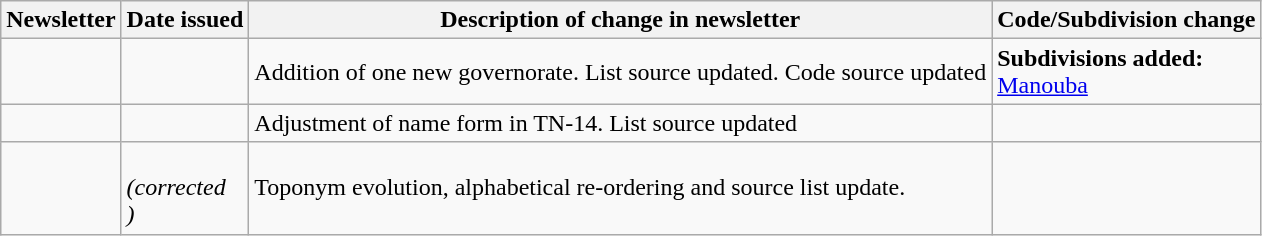<table class="wikitable">
<tr>
<th>Newsletter</th>
<th>Date issued</th>
<th>Description of change in newsletter</th>
<th>Code/Subdivision change</th>
</tr>
<tr>
<td id="I-5"></td>
<td></td>
<td>Addition of one new governorate. List source updated. Code source updated</td>
<td style=white-space:nowrap><strong>Subdivisions added:</strong><br>  <a href='#'>Manouba</a></td>
</tr>
<tr>
<td id="I-6"></td>
<td></td>
<td>Adjustment of name form in TN-14. List source updated</td>
<td></td>
</tr>
<tr>
<td id="II-3"></td>
<td><br> <em>(corrected<br> )</em></td>
<td>Toponym evolution, alphabetical re-ordering and source list update.</td>
<td></td>
</tr>
</table>
